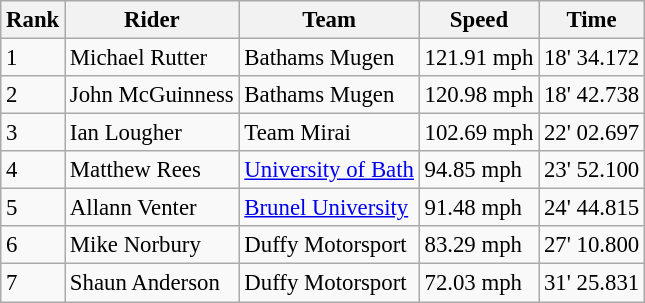<table class="wikitable" style="font-size: 95%;">
<tr style="background:#efefef;">
<th>Rank</th>
<th>Rider</th>
<th>Team</th>
<th>Speed</th>
<th>Time</th>
</tr>
<tr>
<td>1</td>
<td> Michael Rutter</td>
<td>Bathams Mugen</td>
<td>121.91 mph</td>
<td>18' 34.172</td>
</tr>
<tr>
<td>2</td>
<td> John McGuinness</td>
<td>Bathams Mugen</td>
<td>120.98 mph</td>
<td>18' 42.738</td>
</tr>
<tr>
<td>3</td>
<td> Ian Lougher</td>
<td>Team Mirai</td>
<td>102.69 mph</td>
<td>22' 02.697</td>
</tr>
<tr>
<td>4</td>
<td> Matthew Rees</td>
<td><a href='#'>University of Bath</a></td>
<td>94.85 mph</td>
<td>23' 52.100</td>
</tr>
<tr>
<td>5</td>
<td> Allann Venter</td>
<td><a href='#'>Brunel University</a></td>
<td>91.48 mph</td>
<td>24' 44.815</td>
</tr>
<tr>
<td>6</td>
<td> Mike Norbury</td>
<td>Duffy Motorsport</td>
<td>83.29 mph</td>
<td>27' 10.800</td>
</tr>
<tr>
<td>7</td>
<td> Shaun Anderson</td>
<td>Duffy Motorsport</td>
<td>72.03 mph</td>
<td>31' 25.831</td>
</tr>
</table>
